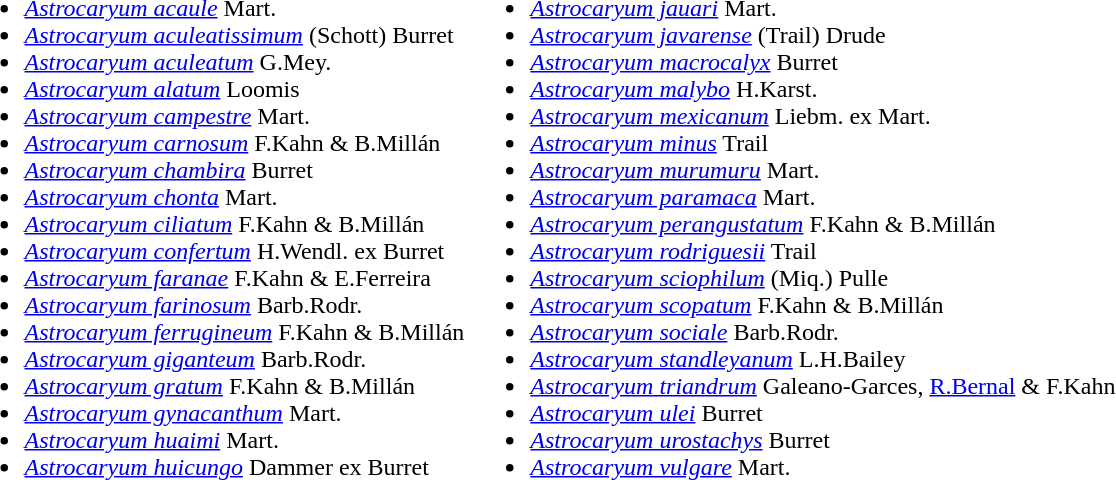<table>
<tr valign=top>
<td><br><ul><li><em><a href='#'>Astrocaryum acaule</a></em> Mart.</li><li><em><a href='#'>Astrocaryum aculeatissimum</a></em> (Schott) Burret</li><li><em><a href='#'>Astrocaryum aculeatum</a></em> G.Mey.</li><li><em><a href='#'>Astrocaryum alatum</a></em> Loomis</li><li><em><a href='#'>Astrocaryum campestre</a></em> Mart.</li><li><em><a href='#'>Astrocaryum carnosum</a></em> F.Kahn & B.Millán</li><li><em><a href='#'>Astrocaryum chambira</a></em> Burret</li><li><em><a href='#'>Astrocaryum chonta</a></em> Mart.</li><li><em><a href='#'>Astrocaryum ciliatum</a></em> F.Kahn & B.Millán</li><li><em><a href='#'>Astrocaryum confertum</a></em> H.Wendl. ex Burret</li><li><em><a href='#'>Astrocaryum faranae</a></em> F.Kahn & E.Ferreira</li><li><em><a href='#'>Astrocaryum farinosum</a></em> Barb.Rodr.</li><li><em><a href='#'>Astrocaryum ferrugineum</a></em> F.Kahn & B.Millán</li><li><em><a href='#'>Astrocaryum giganteum</a></em> Barb.Rodr.</li><li><em><a href='#'>Astrocaryum gratum</a></em> F.Kahn & B.Millán</li><li><em><a href='#'>Astrocaryum gynacanthum</a></em> Mart.</li><li><em><a href='#'>Astrocaryum huaimi</a></em> Mart.</li><li><em><a href='#'>Astrocaryum huicungo</a></em> Dammer ex Burret</li></ul></td>
<td><br><ul><li><em><a href='#'>Astrocaryum jauari</a></em> Mart.</li><li><em><a href='#'>Astrocaryum javarense</a></em> (Trail) Drude</li><li><em><a href='#'>Astrocaryum macrocalyx</a></em> Burret</li><li><em><a href='#'>Astrocaryum malybo</a></em> H.Karst.</li><li><em><a href='#'>Astrocaryum mexicanum</a></em> Liebm. ex Mart.</li><li><em><a href='#'>Astrocaryum minus</a></em> Trail</li><li><em><a href='#'>Astrocaryum murumuru</a></em> Mart.</li><li><em><a href='#'>Astrocaryum paramaca</a></em> Mart.</li><li><em><a href='#'>Astrocaryum perangustatum</a></em> F.Kahn & B.Millán</li><li><em><a href='#'>Astrocaryum rodriguesii</a></em> Trail</li><li><em><a href='#'>Astrocaryum sciophilum</a></em> (Miq.) Pulle</li><li><em><a href='#'>Astrocaryum scopatum</a></em> F.Kahn & B.Millán</li><li><em><a href='#'>Astrocaryum sociale</a></em> Barb.Rodr.</li><li><em><a href='#'>Astrocaryum standleyanum</a></em> L.H.Bailey</li><li><em><a href='#'>Astrocaryum triandrum</a></em> Galeano-Garces, <a href='#'>R.Bernal</a> & F.Kahn</li><li><em><a href='#'>Astrocaryum ulei</a></em> Burret</li><li><em><a href='#'>Astrocaryum urostachys</a></em> Burret</li><li><em><a href='#'>Astrocaryum vulgare</a></em> Mart.</li></ul></td>
</tr>
</table>
